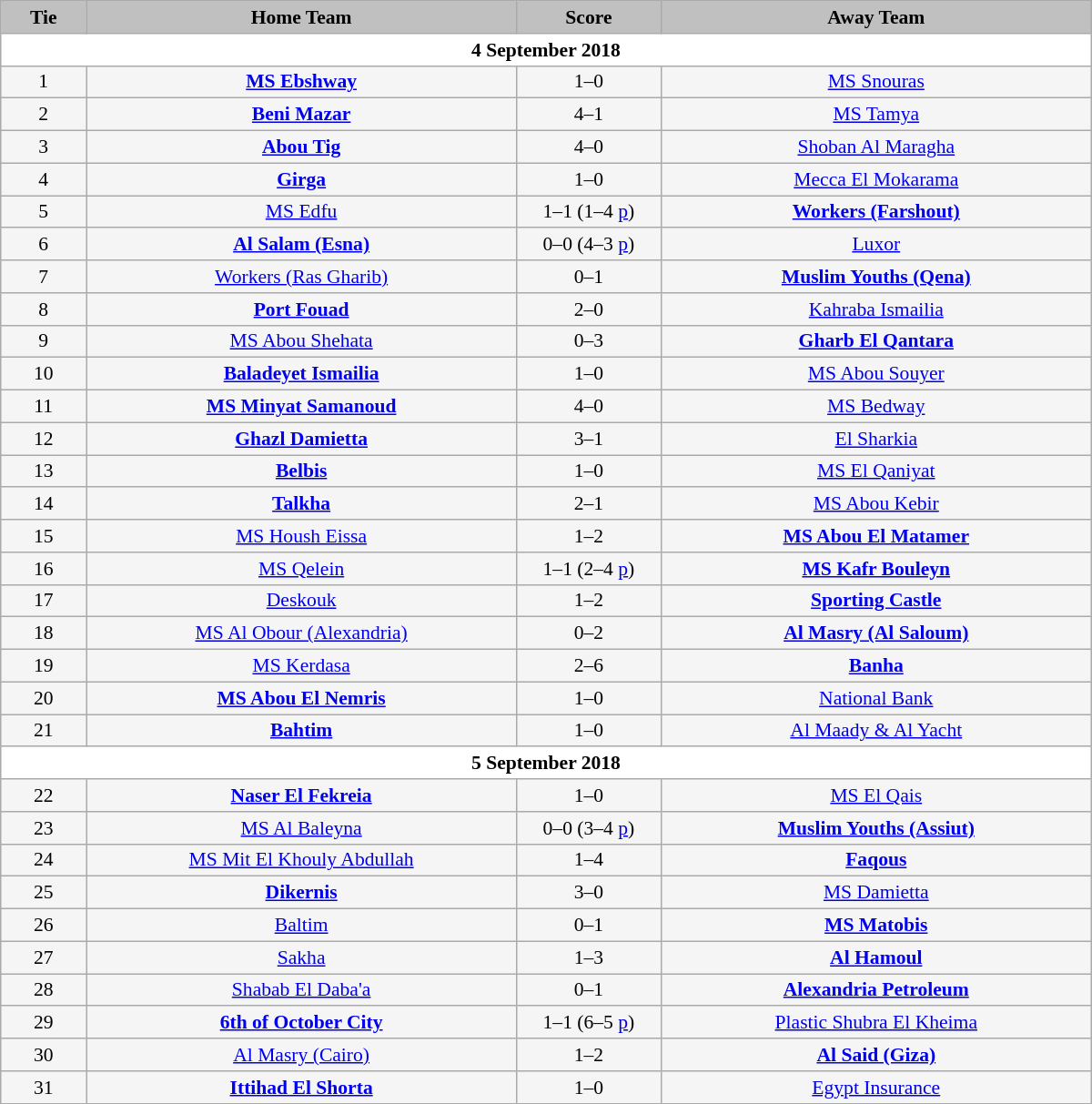<table class="wikitable" style="width: 800px; height:50px; background:WhiteSmoke; text-align:center; font-size:90%">
<tr>
<td scope="col" style="width:  7.25%; background:silver;"><strong>Tie</strong></td>
<td scope="col" style="width: 36.50%; background:silver;"><strong>Home Team</strong></td>
<td scope="col" style="width: 12.25%; background:silver;"><strong>Score</strong></td>
<td scope="col" style="width: 36.50%; background:silver;"><strong>Away Team</strong></td>
</tr>
<tr>
<td colspan="4" style= background:White><strong>4 September 2018</strong></td>
</tr>
<tr>
<td>1</td>
<td><strong><a href='#'>MS Ebshway</a></strong></td>
<td>1–0</td>
<td><a href='#'>MS Snouras</a></td>
</tr>
<tr>
<td>2</td>
<td><strong><a href='#'>Beni Mazar</a></strong></td>
<td>4–1</td>
<td><a href='#'>MS Tamya</a></td>
</tr>
<tr>
<td>3</td>
<td><strong><a href='#'>Abou Tig</a></strong></td>
<td>4–0</td>
<td><a href='#'>Shoban Al Maragha</a></td>
</tr>
<tr>
<td>4</td>
<td><strong><a href='#'>Girga</a></strong></td>
<td>1–0</td>
<td><a href='#'>Mecca El Mokarama</a></td>
</tr>
<tr>
<td>5</td>
<td><a href='#'>MS Edfu</a></td>
<td>1–1 (1–4 <a href='#'>p</a>)</td>
<td><strong><a href='#'>Workers (Farshout)</a></strong></td>
</tr>
<tr>
<td>6</td>
<td><strong><a href='#'>Al Salam (Esna)</a></strong></td>
<td>0–0 (4–3 <a href='#'>p</a>)</td>
<td><a href='#'>Luxor</a></td>
</tr>
<tr>
<td>7</td>
<td><a href='#'>Workers (Ras Gharib)</a></td>
<td>0–1</td>
<td><strong><a href='#'>Muslim Youths (Qena)</a></strong></td>
</tr>
<tr>
<td>8</td>
<td><strong><a href='#'>Port Fouad</a></strong></td>
<td>2–0</td>
<td><a href='#'>Kahraba Ismailia</a></td>
</tr>
<tr>
<td>9</td>
<td><a href='#'>MS Abou Shehata</a></td>
<td>0–3</td>
<td><strong><a href='#'>Gharb El Qantara</a></strong></td>
</tr>
<tr>
<td>10</td>
<td><strong><a href='#'>Baladeyet Ismailia</a></strong></td>
<td>1–0</td>
<td><a href='#'>MS Abou Souyer</a></td>
</tr>
<tr>
<td>11</td>
<td><strong><a href='#'>MS Minyat Samanoud</a></strong></td>
<td>4–0</td>
<td><a href='#'>MS Bedway</a></td>
</tr>
<tr>
<td>12</td>
<td><strong><a href='#'>Ghazl Damietta</a></strong></td>
<td>3–1</td>
<td><a href='#'>El Sharkia</a></td>
</tr>
<tr>
<td>13</td>
<td><strong><a href='#'>Belbis</a></strong></td>
<td>1–0</td>
<td><a href='#'>MS El Qaniyat</a></td>
</tr>
<tr>
<td>14</td>
<td><strong><a href='#'>Talkha</a></strong></td>
<td>2–1</td>
<td><a href='#'>MS Abou Kebir</a></td>
</tr>
<tr>
<td>15</td>
<td><a href='#'>MS Housh Eissa</a></td>
<td>1–2</td>
<td><strong><a href='#'>MS Abou El Matamer</a></strong></td>
</tr>
<tr>
<td>16</td>
<td><a href='#'>MS Qelein</a></td>
<td>1–1 (2–4 <a href='#'>p</a>)</td>
<td><strong><a href='#'>MS Kafr Bouleyn</a></strong></td>
</tr>
<tr>
<td>17</td>
<td><a href='#'>Deskouk</a></td>
<td>1–2</td>
<td><strong><a href='#'>Sporting Castle</a></strong></td>
</tr>
<tr>
<td>18</td>
<td><a href='#'>MS Al Obour (Alexandria)</a></td>
<td>0–2</td>
<td><strong><a href='#'>Al Masry (Al Saloum)</a></strong></td>
</tr>
<tr>
<td>19</td>
<td><a href='#'>MS Kerdasa</a></td>
<td>2–6</td>
<td><strong><a href='#'>Banha</a></strong></td>
</tr>
<tr>
<td>20</td>
<td><strong><a href='#'>MS Abou El Nemris</a></strong></td>
<td>1–0</td>
<td><a href='#'>National Bank</a></td>
</tr>
<tr>
<td>21</td>
<td><strong><a href='#'>Bahtim</a></strong></td>
<td>1–0</td>
<td><a href='#'>Al Maady & Al Yacht</a></td>
</tr>
<tr>
<td colspan="4" style= background:White><strong>5 September 2018</strong></td>
</tr>
<tr>
<td>22</td>
<td><strong><a href='#'>Naser El Fekreia</a></strong></td>
<td>1–0</td>
<td><a href='#'>MS El Qais</a></td>
</tr>
<tr>
<td>23</td>
<td><a href='#'>MS Al Baleyna</a></td>
<td>0–0 (3–4 <a href='#'>p</a>)</td>
<td><strong><a href='#'>Muslim Youths (Assiut)</a></strong></td>
</tr>
<tr>
<td>24</td>
<td><a href='#'>MS Mit El Khouly Abdullah</a></td>
<td>1–4</td>
<td><strong><a href='#'>Faqous</a></strong></td>
</tr>
<tr>
<td>25</td>
<td><strong><a href='#'>Dikernis</a></strong></td>
<td>3–0</td>
<td><a href='#'>MS Damietta</a></td>
</tr>
<tr>
<td>26</td>
<td><a href='#'>Baltim</a></td>
<td>0–1</td>
<td><strong><a href='#'>MS Matobis</a></strong></td>
</tr>
<tr>
<td>27</td>
<td><a href='#'>Sakha</a></td>
<td>1–3</td>
<td><strong><a href='#'>Al Hamoul</a></strong></td>
</tr>
<tr>
<td>28</td>
<td><a href='#'>Shabab El Daba'a</a></td>
<td>0–1</td>
<td><strong><a href='#'>Alexandria Petroleum</a></strong></td>
</tr>
<tr>
<td>29</td>
<td><strong><a href='#'>6th of October City</a></strong></td>
<td>1–1 (6–5 <a href='#'>p</a>)</td>
<td><a href='#'>Plastic Shubra El Kheima</a></td>
</tr>
<tr>
<td>30</td>
<td><a href='#'>Al Masry (Cairo)</a></td>
<td>1–2</td>
<td><strong><a href='#'>Al Said (Giza)</a></strong></td>
</tr>
<tr>
<td>31</td>
<td><strong><a href='#'>Ittihad El Shorta</a></strong></td>
<td>1–0</td>
<td><a href='#'>Egypt Insurance</a></td>
</tr>
</table>
